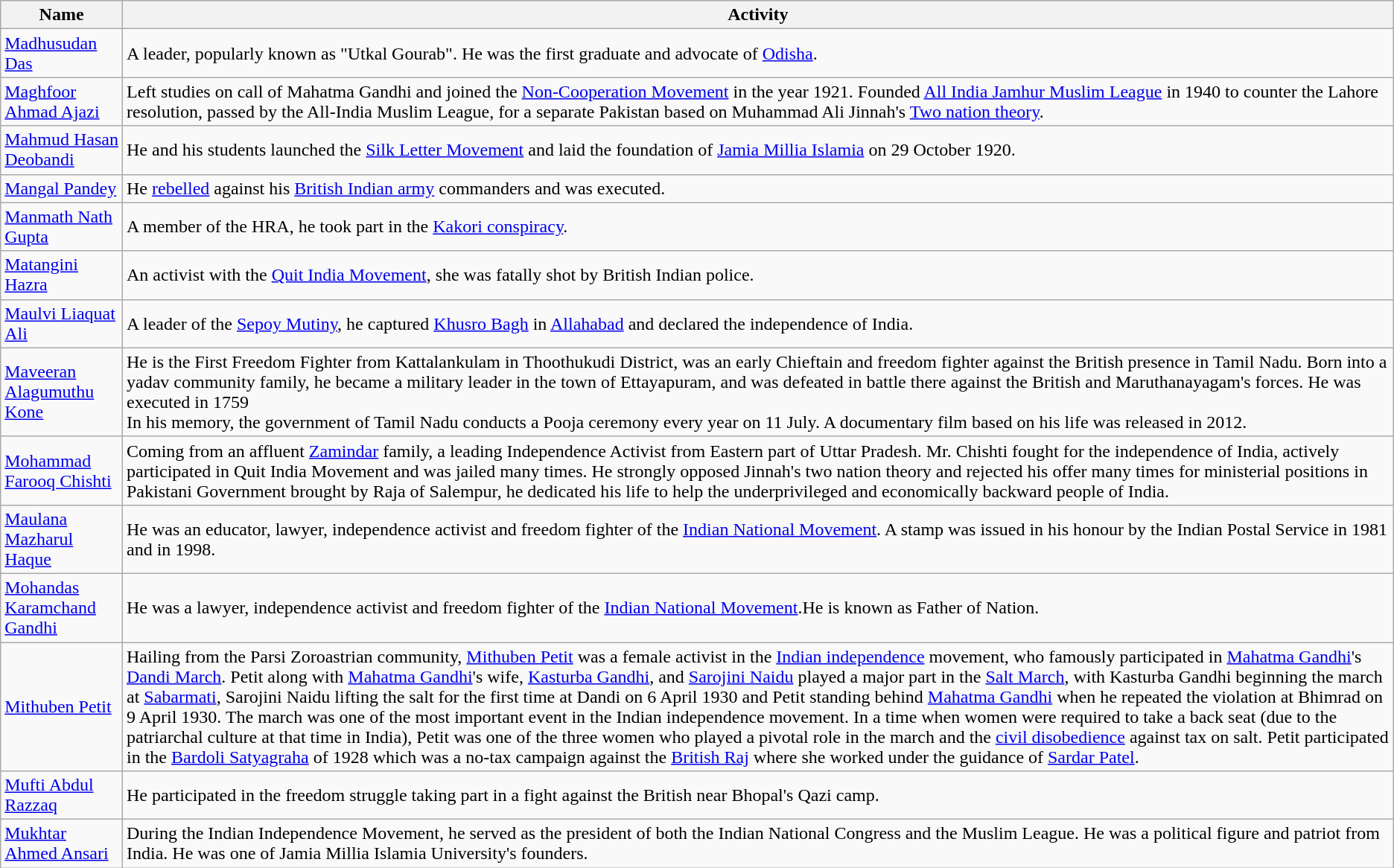<table class="wikitable">
<tr>
<th>Name</th>
<th>Activity</th>
</tr>
<tr>
<td><a href='#'>Madhusudan Das</a></td>
<td>A leader, popularly known as "Utkal Gourab". He was the first graduate and advocate of <a href='#'>Odisha</a>.</td>
</tr>
<tr>
<td><a href='#'>Maghfoor Ahmad Ajazi</a></td>
<td>Left studies on call of Mahatma Gandhi and joined the <a href='#'>Non-Cooperation Movement</a> in the year 1921. Founded <a href='#'>All India Jamhur Muslim League</a> in 1940 to counter the Lahore resolution, passed by the All-India Muslim League, for a separate Pakistan based on Muhammad Ali Jinnah's <a href='#'>Two nation theory</a>.</td>
</tr>
<tr>
<td><a href='#'>Mahmud Hasan Deobandi</a></td>
<td>He and his students launched the <a href='#'>Silk Letter Movement</a> and laid the foundation of <a href='#'>Jamia Millia Islamia</a> on 29 October 1920.</td>
</tr>
<tr>
<td><a href='#'>Mangal Pandey</a></td>
<td>He <a href='#'>rebelled</a> against his <a href='#'>British Indian army</a> commanders and was executed.</td>
</tr>
<tr>
<td><a href='#'>Manmath Nath Gupta</a></td>
<td>A member of the HRA, he took part in the <a href='#'>Kakori conspiracy</a>.</td>
</tr>
<tr>
<td><a href='#'>Matangini Hazra</a></td>
<td>An activist with the <a href='#'>Quit India Movement</a>, she was fatally shot by British Indian police.</td>
</tr>
<tr>
<td><a href='#'>Maulvi Liaquat Ali</a></td>
<td>A leader of the <a href='#'>Sepoy Mutiny</a>, he captured <a href='#'>Khusro Bagh</a> in <a href='#'>Allahabad</a> and declared the independence of India.</td>
</tr>
<tr>
<td><a href='#'>Maveeran Alagumuthu Kone</a></td>
<td>He is the First Freedom Fighter from Kattalankulam in Thoothukudi District, was an early Chieftain and freedom fighter against the British presence in Tamil Nadu. Born into a yadav community family, he became a military leader in the town of Ettayapuram, and was defeated in battle there against the British and Maruthanayagam's forces. He was executed in 1759<br>In his memory, the government of Tamil Nadu conducts a Pooja ceremony every year on 11 July. A documentary film based on his life was released in 2012.</td>
</tr>
<tr>
<td><a href='#'>Mohammad Farooq Chishti</a></td>
<td>Coming from an affluent <a href='#'>Zamindar</a> family, a leading Independence Activist from Eastern part of Uttar Pradesh. Mr. Chishti fought for the independence of India, actively participated in Quit India Movement and was jailed many times. He strongly opposed Jinnah's two nation theory and rejected his offer many times for ministerial positions in Pakistani Government brought by Raja of Salempur, he dedicated his life to help the underprivileged and economically backward people of India.</td>
</tr>
<tr>
<td><a href='#'>Maulana Mazharul Haque</a></td>
<td>He was an educator, lawyer, independence activist and freedom fighter of the <a href='#'>Indian National Movement</a>. A stamp was issued in his honour by the Indian Postal Service in 1981 and in 1998.</td>
</tr>
<tr>
<td><a href='#'>Mohandas Karamchand Gandhi</a></td>
<td>He was a  lawyer, independence activist and freedom fighter of the <a href='#'>Indian National Movement</a>.He is known as Father of Nation.</td>
</tr>
<tr>
<td><a href='#'>Mithuben Petit</a></td>
<td>Hailing from the Parsi Zoroastrian community, <a href='#'>Mithuben Petit</a> was a female activist in the <a href='#'>Indian independence</a> movement, who famously participated in <a href='#'>Mahatma Gandhi</a>'s <a href='#'>Dandi March</a>. Petit along with <a href='#'>Mahatma Gandhi</a>'s wife, <a href='#'>Kasturba Gandhi</a>, and <a href='#'>Sarojini Naidu</a> played a major part in the <a href='#'>Salt March</a>, with Kasturba Gandhi beginning the march at <a href='#'>Sabarmati</a>, Sarojini Naidu lifting the salt for the first time at Dandi on 6 April 1930 and Petit standing behind <a href='#'>Mahatma Gandhi</a> when he repeated the violation at Bhimrad on 9 April 1930. The march was one of the most important event in the Indian independence movement. In a time when women were required to take a back seat (due to the patriarchal culture at that time in India), Petit was one of the three women who played a pivotal role in the march and the <a href='#'>civil disobedience</a> against tax on salt. Petit participated in the <a href='#'>Bardoli Satyagraha</a> of 1928 which was a no-tax campaign against the <a href='#'>British Raj</a> where she worked under the guidance of <a href='#'>Sardar Patel</a>.</td>
</tr>
<tr>
<td><a href='#'>Mufti Abdul Razzaq</a></td>
<td>He participated in the freedom struggle taking part in a fight against the British near Bhopal's Qazi camp.</td>
</tr>
<tr>
<td><a href='#'>Mukhtar Ahmed Ansari</a></td>
<td>During the Indian Independence Movement, he served as the president of both the Indian National Congress and the Muslim League. He was a political figure and patriot from India. He was one of Jamia Millia Islamia University's founders. </td>
</tr>
</table>
